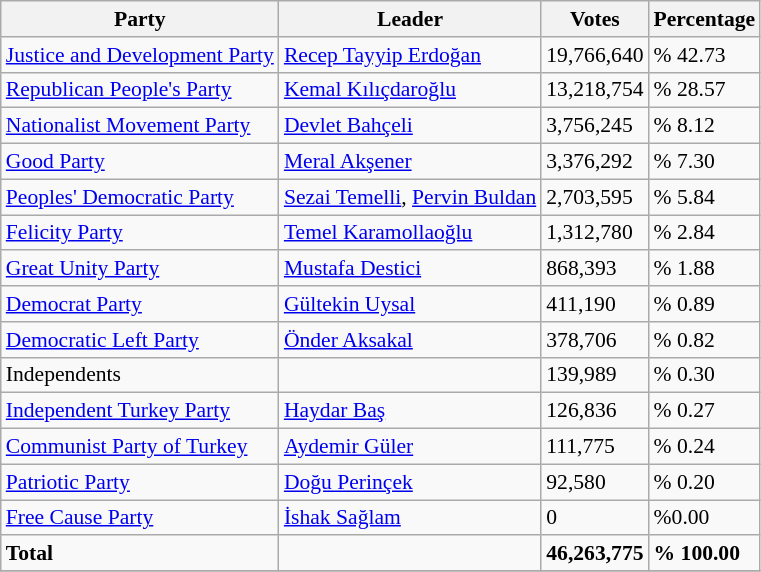<table class=wikitable style="font-size:90%;">
<tr>
<th>Party</th>
<th>Leader</th>
<th>Votes</th>
<th>Percentage</th>
</tr>
<tr>
<td><a href='#'>Justice and Development Party</a></td>
<td><a href='#'>Recep Tayyip Erdoğan</a></td>
<td>19,766,640</td>
<td>% 42.73</td>
</tr>
<tr>
<td><a href='#'>Republican People's Party</a></td>
<td><a href='#'>Kemal Kılıçdaroğlu</a></td>
<td>13,218,754</td>
<td>% 28.57</td>
</tr>
<tr>
<td><a href='#'>Nationalist Movement Party</a></td>
<td><a href='#'>Devlet Bahçeli</a></td>
<td>3,756,245</td>
<td>% 8.12</td>
</tr>
<tr>
<td><a href='#'>Good Party</a></td>
<td><a href='#'>Meral Akşener</a></td>
<td>3,376,292</td>
<td>% 7.30</td>
</tr>
<tr>
<td><a href='#'>Peoples' Democratic Party</a></td>
<td><a href='#'>Sezai Temelli</a>, <a href='#'>Pervin Buldan</a></td>
<td>2,703,595</td>
<td>% 5.84</td>
</tr>
<tr>
<td><a href='#'>Felicity Party</a></td>
<td><a href='#'>Temel Karamollaoğlu</a></td>
<td>1,312,780</td>
<td>% 2.84</td>
</tr>
<tr>
<td><a href='#'>Great Unity Party</a></td>
<td><a href='#'>Mustafa Destici</a></td>
<td>868,393</td>
<td>% 1.88</td>
</tr>
<tr>
<td><a href='#'>Democrat Party</a></td>
<td><a href='#'>Gültekin Uysal</a></td>
<td>411,190</td>
<td>% 0.89</td>
</tr>
<tr>
<td><a href='#'>Democratic Left Party</a></td>
<td><a href='#'>Önder Aksakal</a></td>
<td>378,706</td>
<td>% 0.82</td>
</tr>
<tr>
<td>Independents</td>
<td></td>
<td>139,989</td>
<td>% 0.30</td>
</tr>
<tr>
<td><a href='#'>Independent Turkey Party</a></td>
<td><a href='#'>Haydar Baş</a></td>
<td>126,836</td>
<td>% 0.27</td>
</tr>
<tr>
<td><a href='#'>Communist Party of Turkey</a></td>
<td><a href='#'>Aydemir Güler</a></td>
<td>111,775</td>
<td>% 0.24</td>
</tr>
<tr>
<td><a href='#'>Patriotic Party</a></td>
<td><a href='#'>Doğu Perinçek</a></td>
<td>92,580</td>
<td>% 0.20</td>
</tr>
<tr>
<td><a href='#'>Free Cause Party</a></td>
<td><a href='#'>İshak Sağlam</a></td>
<td>0</td>
<td>%0.00</td>
</tr>
<tr>
<td><strong>Total</strong></td>
<td></td>
<td><strong>46,263,775</strong></td>
<td><strong>% 100.00</strong></td>
</tr>
<tr>
</tr>
</table>
